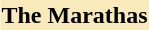<table class="toccolours" style="float:right; margin:0 0 1em 1em;">
<tr>
<th style="background:#f8eaba; text-align:center;">The Marathas</th>
</tr>
<tr>
<td style="line-height: 1.4em;"><br></td>
</tr>
</table>
